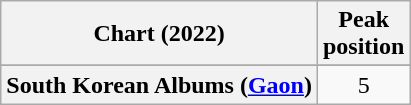<table class="wikitable sortable plainrowheaders" style="text-align:center">
<tr>
<th scope="col">Chart (2022)</th>
<th scope="col">Peak<br>position</th>
</tr>
<tr>
</tr>
<tr>
<th scope="row">South Korean Albums (<a href='#'>Gaon</a>)</th>
<td>5</td>
</tr>
</table>
